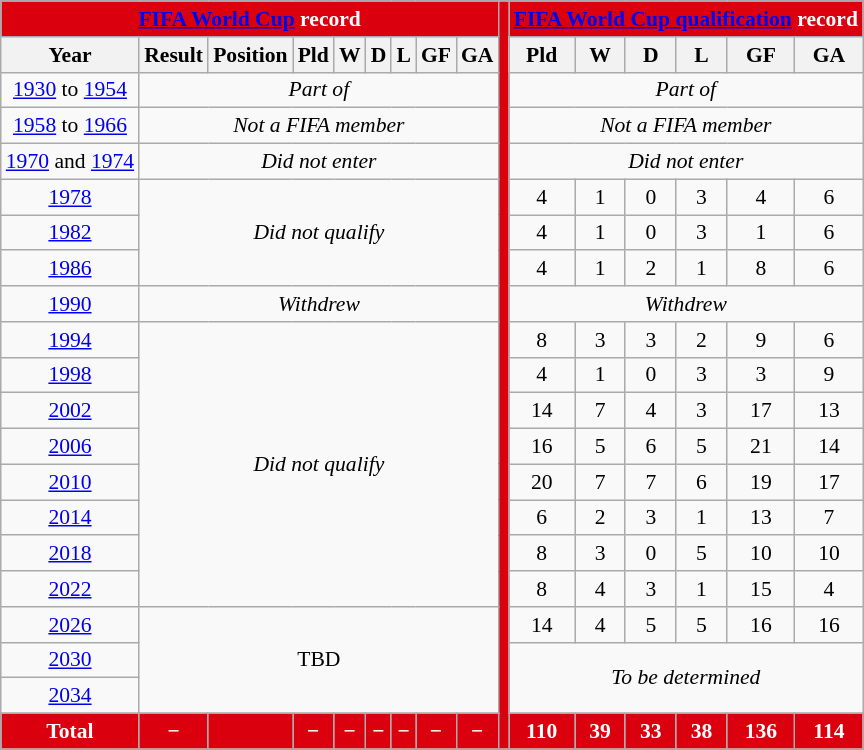<table class="wikitable" style="font-size:90%; text-align:center;">
<tr style="color:white;">
<th style="background:#db000d;" colspan=9><a href='#'>FIFA World Cup</a> record</th>
<th style="background:#db000d;" rowspan=39></th>
<th style="background:#db000d;" colspan=7><a href='#'>FIFA World Cup qualification</a> record</th>
</tr>
<tr>
<th>Year</th>
<th>Result</th>
<th>Position</th>
<th>Pld</th>
<th>W</th>
<th>D</th>
<th>L</th>
<th>GF</th>
<th>GA</th>
<th>Pld</th>
<th>W</th>
<th>D</th>
<th>L</th>
<th>GF</th>
<th>GA</th>
</tr>
<tr>
<td><a href='#'>1930</a> to <a href='#'>1954</a></td>
<td colspan=8><em>Part of </em></td>
<td colspan=6><em>Part of </em></td>
</tr>
<tr>
<td><a href='#'>1958</a> to <a href='#'>1966</a></td>
<td colspan=8><em>Not a FIFA member</em></td>
<td colspan=6><em>Not a FIFA member</em></td>
</tr>
<tr>
<td><a href='#'>1970</a> and <a href='#'>1974</a></td>
<td colspan=8><em>Did not enter</em></td>
<td colspan=6><em>Did not enter</em></td>
</tr>
<tr>
<td> <a href='#'>1978</a></td>
<td colspan=8 rowspan=3><em>Did not qualify</em></td>
<td>4</td>
<td>1</td>
<td>0</td>
<td>3</td>
<td>4</td>
<td>6</td>
</tr>
<tr>
<td> <a href='#'>1982</a></td>
<td>4</td>
<td>1</td>
<td>0</td>
<td>3</td>
<td>1</td>
<td>6</td>
</tr>
<tr>
<td> <a href='#'>1986</a></td>
<td>4</td>
<td>1</td>
<td>2</td>
<td>1</td>
<td>8</td>
<td>6</td>
</tr>
<tr>
<td> <a href='#'>1990</a></td>
<td colspan=8><em>Withdrew</em></td>
<td colspan=6><em>Withdrew</em></td>
</tr>
<tr>
<td> <a href='#'>1994</a></td>
<td colspan=8 rowspan=8><em>Did not qualify</em></td>
<td>8</td>
<td>3</td>
<td>3</td>
<td>2</td>
<td>9</td>
<td>6</td>
</tr>
<tr>
<td> <a href='#'>1998</a></td>
<td>4</td>
<td>1</td>
<td>0</td>
<td>3</td>
<td>3</td>
<td>9</td>
</tr>
<tr>
<td>  <a href='#'>2002</a></td>
<td>14</td>
<td>7</td>
<td>4</td>
<td>3</td>
<td>17</td>
<td>13</td>
</tr>
<tr>
<td> <a href='#'>2006</a></td>
<td>16</td>
<td>5</td>
<td>6</td>
<td>5</td>
<td>21</td>
<td>14</td>
</tr>
<tr>
<td> <a href='#'>2010</a></td>
<td>20</td>
<td>7</td>
<td>7</td>
<td>6</td>
<td>19</td>
<td>17</td>
</tr>
<tr>
<td> <a href='#'>2014</a></td>
<td>6</td>
<td>2</td>
<td>3</td>
<td>1</td>
<td>13</td>
<td>7</td>
</tr>
<tr>
<td> <a href='#'>2018</a></td>
<td>8</td>
<td>3</td>
<td>0</td>
<td>5</td>
<td>10</td>
<td>10</td>
</tr>
<tr>
<td> <a href='#'>2022</a></td>
<td>8</td>
<td>4</td>
<td>3</td>
<td>1</td>
<td>15</td>
<td>4</td>
</tr>
<tr>
<td>   <a href='#'>2026</a></td>
<td colspan=8 rowspan=3>TBD</td>
<td>14</td>
<td>4</td>
<td>5</td>
<td>5</td>
<td>16</td>
<td>16</td>
</tr>
<tr>
<td>   <a href='#'>2030</a></td>
<td colspan=6 rowspan=2><em>To be determined</em></td>
</tr>
<tr>
<td> <a href='#'>2034</a></td>
</tr>
<tr>
</tr>
<tr style="color:white;">
<th style="background:#db000d;">Total</th>
<th style="background:#db000d;">−</th>
<th style="background:#db000d;"></th>
<th style="background:#db000d;">−</th>
<th style="background:#db000d;">−</th>
<th style="background:#db000d;">−</th>
<th style="background:#db000d;">−</th>
<th style="background:#db000d;">−</th>
<th style="background:#db000d;">−</th>
<th style="background:#db000d;">110</th>
<th style="background:#db000d;">39</th>
<th style="background:#db000d;">33</th>
<th style="background:#db000d;">38</th>
<th style="background:#db000d;">136</th>
<th style="background:#db000d;">114</th>
</tr>
</table>
